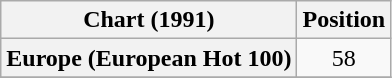<table class="wikitable sortable plainrowheaders">
<tr>
<th>Chart (1991)</th>
<th align="center">Position</th>
</tr>
<tr>
<th scope="row">Europe (European Hot 100)</th>
<td style="text-align:center;">58</td>
</tr>
<tr>
</tr>
</table>
